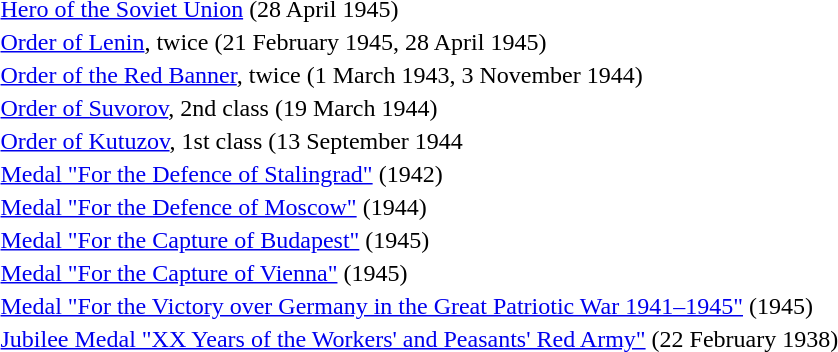<table>
<tr>
<td></td>
<td><a href='#'>Hero of the Soviet Union</a> (28 April 1945)</td>
</tr>
<tr>
<td></td>
<td><a href='#'>Order of Lenin</a>, twice (21 February 1945, 28 April 1945)</td>
</tr>
<tr>
<td></td>
<td><a href='#'>Order of the Red Banner</a>, twice (1 March 1943, 3 November 1944)</td>
</tr>
<tr>
<td></td>
<td><a href='#'>Order of Suvorov</a>, 2nd class (19 March 1944)</td>
</tr>
<tr>
<td></td>
<td><a href='#'>Order of Kutuzov</a>, 1st class (13 September 1944</td>
</tr>
<tr>
<td></td>
<td><a href='#'>Medal "For the Defence of Stalingrad"</a> (1942)</td>
</tr>
<tr>
<td></td>
<td><a href='#'>Medal "For the Defence of Moscow"</a> (1944)</td>
</tr>
<tr>
<td></td>
<td><a href='#'>Medal "For the Capture of Budapest"</a> (1945)</td>
</tr>
<tr>
<td></td>
<td><a href='#'>Medal "For the Capture of Vienna"</a> (1945)</td>
</tr>
<tr>
<td></td>
<td><a href='#'>Medal "For the Victory over Germany in the Great Patriotic War 1941–1945"</a> (1945)</td>
</tr>
<tr>
<td></td>
<td><a href='#'>Jubilee Medal "XX Years of the Workers' and Peasants' Red Army"</a> (22 February 1938)</td>
</tr>
<tr>
</tr>
</table>
